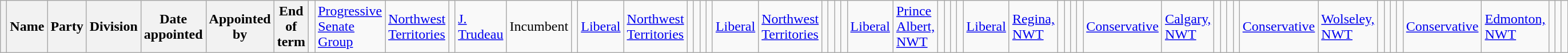<table class="sortable wikitable">
<tr>
<th align=left class="unsortable"></th>
<th align=left>Name</th>
<th align=left>Party</th>
<th align=left>Division</th>
<th align=left>Date appointed</th>
<th align=left>Appointed by</th>
<th align=left>End of term<br></th>
<td align=left></td>
<td><a href='#'>Progressive Senate Group</a></td>
<td align=left><a href='#'>Northwest Territories</a></td>
<td align=left></td>
<td align=left><a href='#'>J. Trudeau</a></td>
<td align=left>Incumbent<br></td>
<td align=left></td>
<td align=left><a href='#'>Liberal</a></td>
<td align=left><a href='#'>Northwest Territories</a></td>
<td align=left></td>
<td align=left></td>
<td align=left><br></td>
<td align=left></td>
<td align=left><a href='#'>Liberal</a></td>
<td align=left><a href='#'>Northwest Territories</a></td>
<td align=left></td>
<td align=left></td>
<td align=left><br></td>
<td align=left></td>
<td align=left><a href='#'>Liberal</a></td>
<td align=left><a href='#'>Prince Albert, NWT</a></td>
<td align=left></td>
<td align=left></td>
<td align=left><br></td>
<td align=left></td>
<td align=left><a href='#'>Liberal</a></td>
<td align=left><a href='#'>Regina, NWT</a></td>
<td align=left></td>
<td align=left></td>
<td align=left><br></td>
<td align=left></td>
<td align=left><a href='#'>Conservative</a></td>
<td align=left><a href='#'>Calgary, NWT</a></td>
<td align=left></td>
<td align=left></td>
<td align=left><br></td>
<td align=left></td>
<td align=left><a href='#'>Conservative</a></td>
<td align=left><a href='#'>Wolseley, NWT</a></td>
<td align=left></td>
<td align=left></td>
<td align=left><br></td>
<td align=left></td>
<td align=left><a href='#'>Conservative</a></td>
<td align=left><a href='#'>Edmonton, NWT</a></td>
<td align=left></td>
<td align=left></td>
<td align=left></td>
</tr>
</table>
